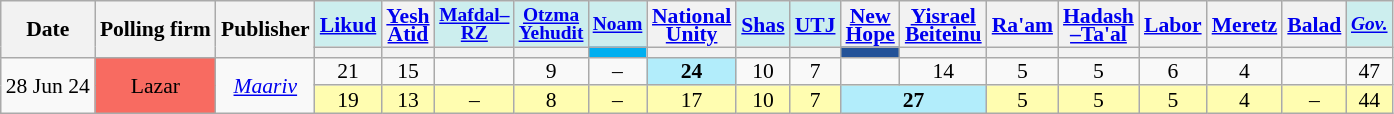<table class="wikitable sortable" style=text-align:center;font-size:90%;line-height:12px>
<tr>
<th rowspan=2>Date</th>
<th rowspan=2>Polling firm</th>
<th rowspan=2>Publisher</th>
<th style=background:#cee><a href='#'>Likud</a></th>
<th><a href='#'>Yesh<br>Atid</a></th>
<th style=background:#cee;font-size:90%><a href='#'>Mafdal–<br>RZ</a></th>
<th style=background:#cee;font-size:90%><a href='#'>Otzma<br>Yehudit</a></th>
<th style=background:#cee;font-size:90%><a href='#'>Noam</a></th>
<th><a href='#'>National<br>Unity</a></th>
<th style=background:#cee><a href='#'>Shas</a></th>
<th style=background:#cee><a href='#'>UTJ</a></th>
<th><a href='#'>New<br>Hope</a></th>
<th><a href='#'>Yisrael<br>Beiteinu</a></th>
<th><a href='#'>Ra'am</a></th>
<th><a href='#'>Hadash<br>–Ta'al</a></th>
<th><a href='#'>Labor</a></th>
<th><a href='#'>Meretz</a></th>
<th><a href='#'>Balad</a></th>
<th style=background:#cee;font-size:90%><a href='#'><em>Gov.</em></a></th>
</tr>
<tr>
<th style=background:></th>
<th style=background:></th>
<th style=background:></th>
<th style=background:></th>
<th style=background:#01AFF0></th>
<th style=background:></th>
<th style=background:></th>
<th style=background:></th>
<th style=background:#235298></th>
<th style=background:></th>
<th style=background:></th>
<th style=background:></th>
<th style=background:></th>
<th style=background:></th>
<th style=background:></th>
<th style=background:></th>
</tr>
<tr>
<td rowspan=2 data-sort-value=2024-06-28>28 Jun 24</td>
<td rowspan=2 style=background:#F86B61>Lazar</td>
<td rowspan=2><em><a href='#'>Maariv</a></em></td>
<td>21					</td>
<td>15					</td>
<td>	</td>
<td>9					</td>
<td>–					</td>
<td style=background:#B2EDFB><strong>24</strong>	</td>
<td>10					</td>
<td>7					</td>
<td>	</td>
<td>14					</td>
<td>5					</td>
<td>5					</td>
<td>6					</td>
<td>4					</td>
<td>	</td>
<td>47					</td>
</tr>
<tr style=background:#fffdb0>
<td>19					</td>
<td>13					</td>
<td>–					</td>
<td>8					</td>
<td>–					</td>
<td>17					</td>
<td>10					</td>
<td>7					</td>
<td colspan=2 style=background:#B2EDFB><strong>27</strong>	</td>
<td>5					</td>
<td>5					</td>
<td>5					</td>
<td>4					</td>
<td>–					</td>
<td>44					</td>
</tr>
</table>
